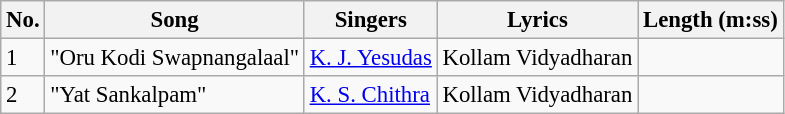<table class="wikitable" style="font-size:95%;">
<tr>
<th>No.</th>
<th>Song</th>
<th>Singers</th>
<th>Lyrics</th>
<th>Length (m:ss)</th>
</tr>
<tr>
<td>1</td>
<td>"Oru Kodi Swapnangalaal"</td>
<td><a href='#'>K. J. Yesudas</a></td>
<td>Kollam Vidyadharan</td>
<td></td>
</tr>
<tr>
<td>2</td>
<td>"Yat Sankalpam"</td>
<td><a href='#'>K. S. Chithra</a></td>
<td>Kollam Vidyadharan</td>
<td></td>
</tr>
</table>
